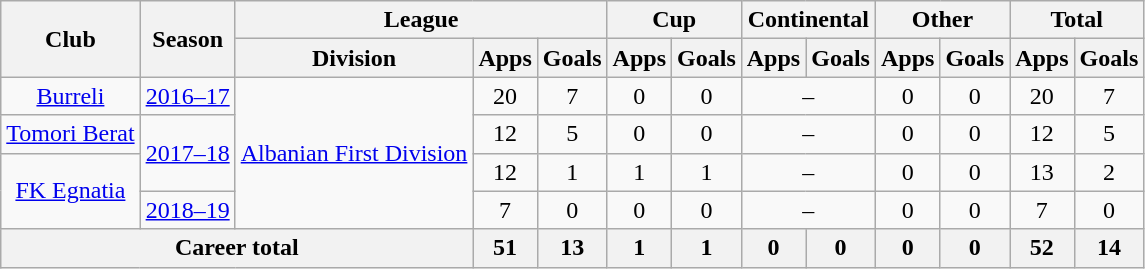<table class="wikitable" style="text-align: center">
<tr>
<th rowspan="2">Club</th>
<th rowspan="2">Season</th>
<th colspan="3">League</th>
<th colspan="2">Cup</th>
<th colspan="2">Continental</th>
<th colspan="2">Other</th>
<th colspan="2">Total</th>
</tr>
<tr>
<th>Division</th>
<th>Apps</th>
<th>Goals</th>
<th>Apps</th>
<th>Goals</th>
<th>Apps</th>
<th>Goals</th>
<th>Apps</th>
<th>Goals</th>
<th>Apps</th>
<th>Goals</th>
</tr>
<tr>
<td><a href='#'>Burreli</a></td>
<td><a href='#'>2016–17</a></td>
<td rowspan="4"><a href='#'>Albanian First Division</a></td>
<td>20</td>
<td>7</td>
<td>0</td>
<td>0</td>
<td colspan="2">–</td>
<td>0</td>
<td>0</td>
<td>20</td>
<td>7</td>
</tr>
<tr>
<td><a href='#'>Tomori Berat</a></td>
<td rowspan="2"><a href='#'>2017–18</a></td>
<td>12</td>
<td>5</td>
<td>0</td>
<td>0</td>
<td colspan="2">–</td>
<td>0</td>
<td>0</td>
<td>12</td>
<td>5</td>
</tr>
<tr>
<td rowspan="2"><a href='#'>FK Egnatia</a></td>
<td>12</td>
<td>1</td>
<td>1</td>
<td>1</td>
<td colspan="2">–</td>
<td>0</td>
<td>0</td>
<td>13</td>
<td>2</td>
</tr>
<tr>
<td><a href='#'>2018–19</a></td>
<td>7</td>
<td>0</td>
<td>0</td>
<td>0</td>
<td colspan="2">–</td>
<td>0</td>
<td>0</td>
<td>7</td>
<td>0</td>
</tr>
<tr>
<th colspan="3"><strong>Career total</strong></th>
<th>51</th>
<th>13</th>
<th>1</th>
<th>1</th>
<th>0</th>
<th>0</th>
<th>0</th>
<th>0</th>
<th>52</th>
<th>14</th>
</tr>
</table>
